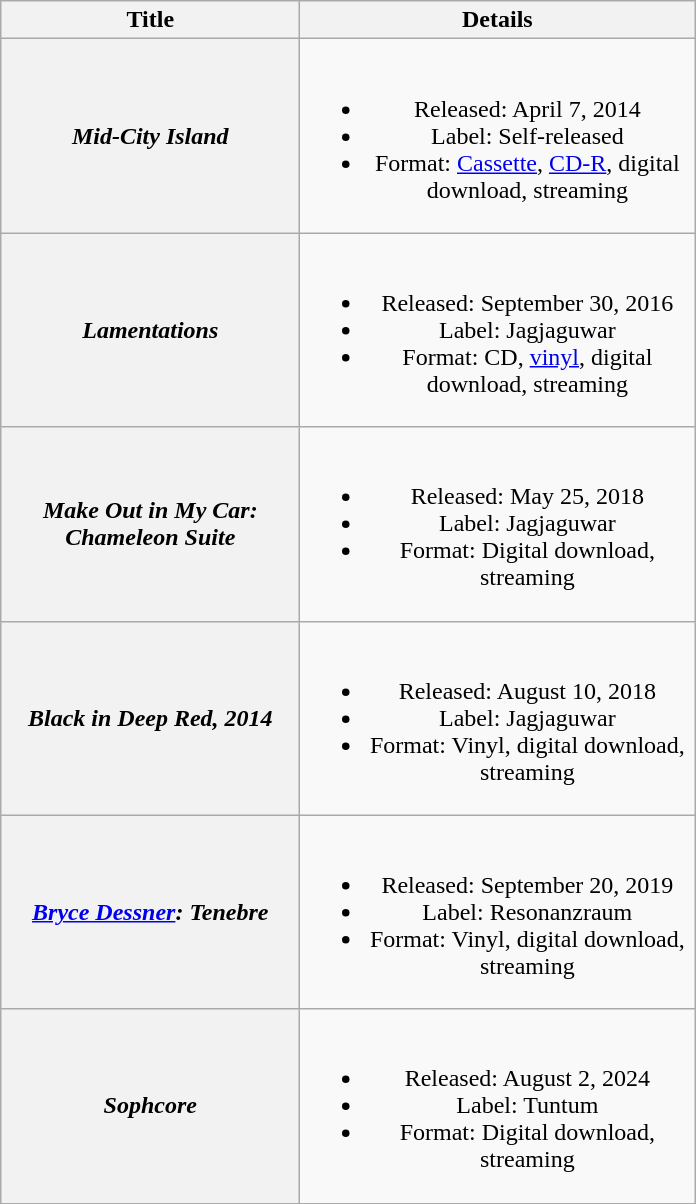<table class="wikitable plainrowheaders" style="text-align:center;" border="1">
<tr>
<th scope="col" style="width:12em;">Title</th>
<th scope="col" style="width:16em;">Details</th>
</tr>
<tr>
<th scope="row"><em>Mid-City Island</em></th>
<td><br><ul><li>Released: April 7, 2014</li><li>Label: Self-released</li><li>Format: <a href='#'>Cassette</a>, <a href='#'>CD-R</a>, digital download, streaming</li></ul></td>
</tr>
<tr>
<th scope="row"><em>Lamentations</em></th>
<td><br><ul><li>Released: September 30, 2016</li><li>Label: Jagjaguwar</li><li>Format: CD, <a href='#'>vinyl</a>, digital download, streaming</li></ul></td>
</tr>
<tr>
<th scope="row"><em>Make Out in My Car: Chameleon Suite</em></th>
<td><br><ul><li>Released: May 25, 2018</li><li>Label: Jagjaguwar</li><li>Format: Digital download, streaming</li></ul></td>
</tr>
<tr>
<th scope="row"><em>Black in Deep Red, 2014</em></th>
<td><br><ul><li>Released: August 10, 2018</li><li>Label: Jagjaguwar</li><li>Format: Vinyl, digital download, streaming</li></ul></td>
</tr>
<tr>
<th scope="row"><em><a href='#'>Bryce Dessner</a>: Tenebre</em> </th>
<td><br><ul><li>Released: September 20, 2019</li><li>Label: Resonanzraum</li><li>Format: Vinyl, digital download, streaming</li></ul></td>
</tr>
<tr>
<th scope="row"><em>Sophcore</em></th>
<td><br><ul><li>Released: August 2, 2024</li><li>Label: Tuntum</li><li>Format: Digital download, streaming</li></ul></td>
</tr>
</table>
